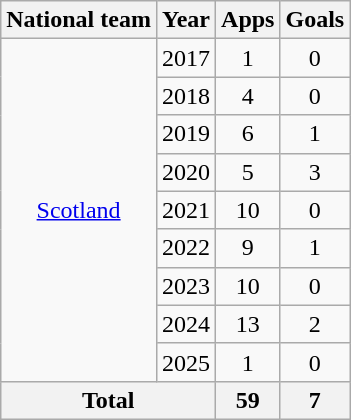<table class="wikitable" style="text-align: center;">
<tr>
<th>National team</th>
<th>Year</th>
<th>Apps</th>
<th>Goals</th>
</tr>
<tr>
<td rowspan="9"><a href='#'>Scotland</a></td>
<td>2017</td>
<td>1</td>
<td>0</td>
</tr>
<tr>
<td>2018</td>
<td>4</td>
<td>0</td>
</tr>
<tr>
<td>2019</td>
<td>6</td>
<td>1</td>
</tr>
<tr>
<td>2020</td>
<td>5</td>
<td>3</td>
</tr>
<tr>
<td>2021</td>
<td>10</td>
<td>0</td>
</tr>
<tr>
<td>2022</td>
<td>9</td>
<td>1</td>
</tr>
<tr>
<td>2023</td>
<td>10</td>
<td>0</td>
</tr>
<tr>
<td>2024</td>
<td>13</td>
<td>2</td>
</tr>
<tr>
<td>2025</td>
<td>1</td>
<td>0</td>
</tr>
<tr>
<th colspan="2">Total</th>
<th>59</th>
<th>7</th>
</tr>
</table>
